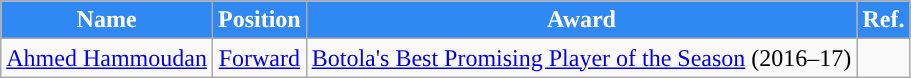<table class="wikitable">
<tr>
<th style="background:#3088f2; color:#ffffff; ">Name</th>
<th style="background:#3088f2; color:#ffffff; ">Position</th>
<th style="background:#3088f2; color:#ffffff; ">Award</th>
<th style="background:#3088f2; color:#ffffff; ">Ref.</th>
</tr>
<tr>
<td> <a href='#'>Ahmed Hammoudan</a></td>
<td align="center"><a href='#'>Forward</a></td>
<td align="center"><a href='#'>Botola's Best Promising Player of the Season</a> (2016–17)</td>
<td></td>
</tr>
</table>
